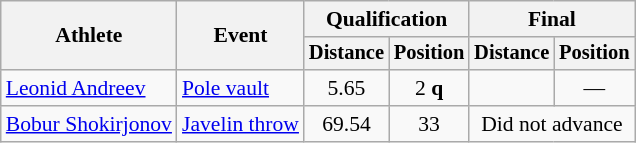<table class=wikitable style="font-size:90%">
<tr>
<th rowspan="2">Athlete</th>
<th rowspan="2">Event</th>
<th colspan="2">Qualification</th>
<th colspan="2">Final</th>
</tr>
<tr style="font-size:95%">
<th>Distance</th>
<th>Position</th>
<th>Distance</th>
<th>Position</th>
</tr>
<tr align=center>
<td align=left><a href='#'>Leonid Andreev</a></td>
<td align=left><a href='#'>Pole vault</a></td>
<td>5.65</td>
<td>2 <strong>q</strong></td>
<td></td>
<td>—</td>
</tr>
<tr align=center>
<td align=left><a href='#'>Bobur Shokirjonov</a></td>
<td align=left><a href='#'>Javelin throw</a></td>
<td>69.54</td>
<td>33</td>
<td colspan=2>Did not advance</td>
</tr>
</table>
